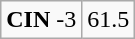<table class="wikitable" style="margin-right: auto; margin-right: auto; border: none;">
<tr align="center">
</tr>
<tr align="center">
<td><strong>CIN</strong> -3</td>
<td>61.5</td>
</tr>
</table>
